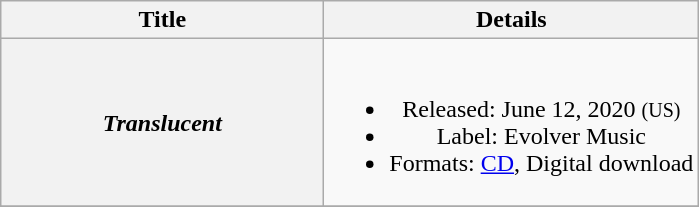<table class="wikitable plainrowheaders" style="text-align:center">
<tr>
<th scope="col" style="width:13em">Title</th>
<th scope="col">Details</th>
</tr>
<tr>
<th scope="row"><em>Translucent</em></th>
<td><br><ul><li>Released: June 12, 2020 <small>(US)</small></li><li>Label: Evolver Music</li><li>Formats: <a href='#'>CD</a>, Digital download</li></ul></td>
</tr>
<tr>
</tr>
</table>
